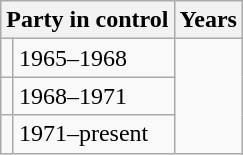<table class="wikitable">
<tr>
<th colspan="2">Party in control</th>
<th>Years</th>
</tr>
<tr>
<td></td>
<td>1965–1968</td>
</tr>
<tr>
<td></td>
<td>1968–1971</td>
</tr>
<tr>
<td></td>
<td>1971–present</td>
</tr>
</table>
